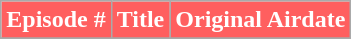<table class="wikitable plainrowheaders">
<tr style="color:white">
<th style="background:#FF5F5F;">Episode #</th>
<th style="background:#FF5F5F;">Title</th>
<th style="background:#FF5F5F;">Original Airdate</th>
</tr>
<tr>
</tr>
</table>
